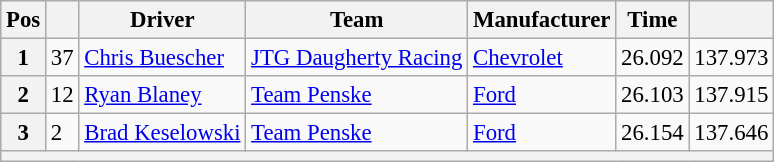<table class="wikitable" style="font-size:95%">
<tr>
<th>Pos</th>
<th></th>
<th>Driver</th>
<th>Team</th>
<th>Manufacturer</th>
<th>Time</th>
<th></th>
</tr>
<tr>
<th>1</th>
<td>37</td>
<td><a href='#'>Chris Buescher</a></td>
<td><a href='#'>JTG Daugherty Racing</a></td>
<td><a href='#'>Chevrolet</a></td>
<td>26.092</td>
<td>137.973</td>
</tr>
<tr>
<th>2</th>
<td>12</td>
<td><a href='#'>Ryan Blaney</a></td>
<td><a href='#'>Team Penske</a></td>
<td><a href='#'>Ford</a></td>
<td>26.103</td>
<td>137.915</td>
</tr>
<tr>
<th>3</th>
<td>2</td>
<td><a href='#'>Brad Keselowski</a></td>
<td><a href='#'>Team Penske</a></td>
<td><a href='#'>Ford</a></td>
<td>26.154</td>
<td>137.646</td>
</tr>
<tr>
<th colspan="7"></th>
</tr>
</table>
